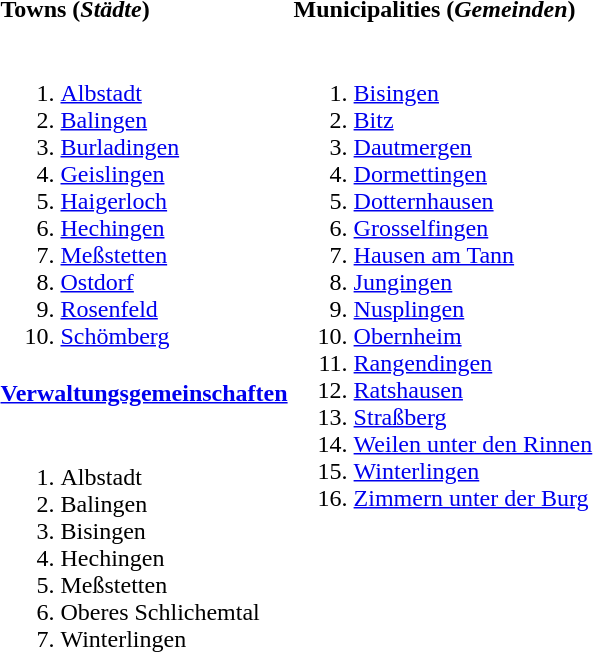<table>
<tr>
<th align=left>Towns (<em>Städte</em>)</th>
<th align=left>Municipalities (<em>Gemeinden</em>)</th>
</tr>
<tr>
<td width="33%" valign="top"><br><ol><li><a href='#'>Albstadt</a></li><li><a href='#'>Balingen</a></li><li><a href='#'>Burladingen</a></li><li><a href='#'>Geislingen</a></li><li><a href='#'>Haigerloch</a></li><li><a href='#'>Hechingen</a></li><li><a href='#'>Meßstetten</a></li><li><a href='#'>Ostdorf</a></li><li><a href='#'>Rosenfeld</a></li><li><a href='#'>Schömberg</a></li></ol></td>
<td rowspan=3 valign=top><br><ol><li><a href='#'>Bisingen</a></li><li><a href='#'>Bitz</a></li><li><a href='#'>Dautmergen</a></li><li><a href='#'>Dormettingen</a></li><li><a href='#'>Dotternhausen</a></li><li><a href='#'>Grosselfingen</a></li><li><a href='#'>Hausen am Tann</a></li><li><a href='#'>Jungingen</a></li><li><a href='#'>Nusplingen</a></li><li><a href='#'>Obernheim</a></li><li><a href='#'>Rangendingen</a></li><li><a href='#'>Ratshausen</a></li><li><a href='#'>Straßberg</a></li><li><a href='#'>Weilen unter den Rinnen</a></li><li><a href='#'>Winterlingen</a></li><li><a href='#'>Zimmern unter der Burg</a></li></ol></td>
</tr>
<tr>
<th align=left><strong><a href='#'>Verwaltungsgemeinschaften</a></strong></th>
</tr>
<tr>
<td><br><ol><li>Albstadt</li><li>Balingen</li><li>Bisingen</li><li>Hechingen</li><li>Meßstetten</li><li>Oberes Schlichemtal</li><li>Winterlingen</li></ol></td>
</tr>
</table>
